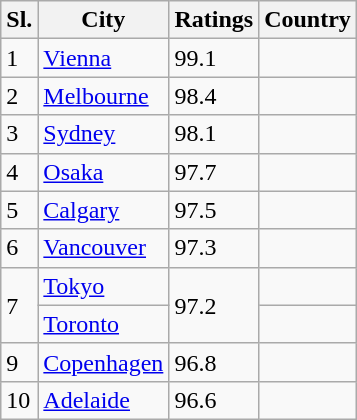<table class="wikitable">
<tr>
<th>Sl.</th>
<th>City</th>
<th>Ratings</th>
<th>Country</th>
</tr>
<tr>
<td>1</td>
<td><a href='#'>Vienna</a></td>
<td>99.1</td>
<td></td>
</tr>
<tr>
<td>2</td>
<td><a href='#'>Melbourne</a></td>
<td>98.4</td>
<td></td>
</tr>
<tr>
<td>3</td>
<td><a href='#'>Sydney</a></td>
<td>98.1</td>
<td></td>
</tr>
<tr>
<td>4</td>
<td><a href='#'>Osaka</a></td>
<td>97.7</td>
<td></td>
</tr>
<tr>
<td>5</td>
<td><a href='#'>Calgary</a></td>
<td>97.5</td>
<td></td>
</tr>
<tr>
<td>6</td>
<td><a href='#'>Vancouver</a></td>
<td>97.3</td>
<td></td>
</tr>
<tr>
<td rowspan=2>7</td>
<td><a href='#'>Tokyo</a></td>
<td rowspan=2>97.2</td>
<td></td>
</tr>
<tr>
<td><a href='#'>Toronto</a></td>
<td></td>
</tr>
<tr>
<td>9</td>
<td><a href='#'>Copenhagen</a></td>
<td>96.8</td>
<td></td>
</tr>
<tr>
<td>10</td>
<td><a href='#'>Adelaide</a></td>
<td>96.6</td>
<td></td>
</tr>
</table>
